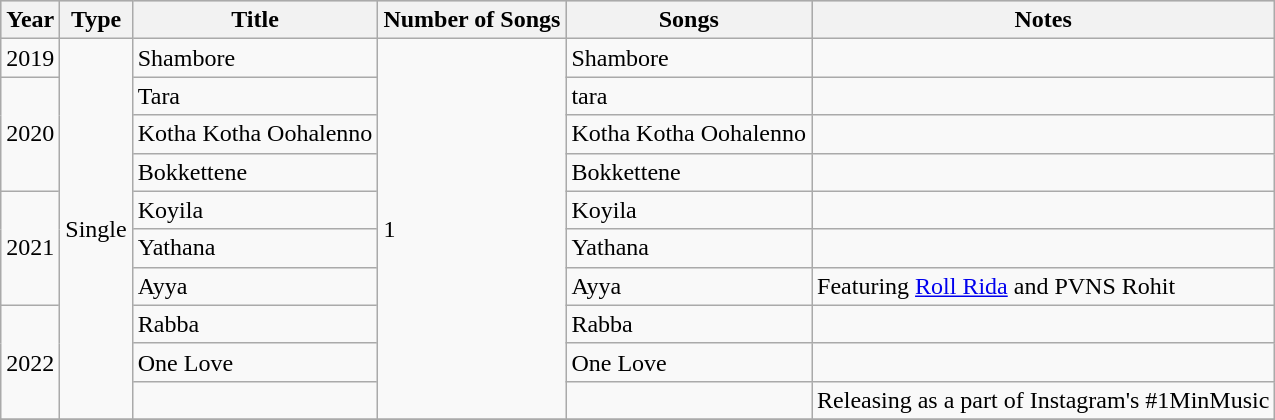<table class="wikitable sortable">
<tr style="background:#ccc; text-align:center;">
<th>Year</th>
<th>Type</th>
<th>Title</th>
<th>Number of Songs</th>
<th>Songs</th>
<th>Notes</th>
</tr>
<tr>
<td>2019</td>
<td rowspan="10">Single</td>
<td>Shambore</td>
<td rowspan="10">1</td>
<td>Shambore</td>
<td></td>
</tr>
<tr>
<td rowspan="3">2020</td>
<td>Tara</td>
<td>tara</td>
<td></td>
</tr>
<tr>
<td>Kotha Kotha Oohalenno</td>
<td>Kotha Kotha Oohalenno</td>
<td></td>
</tr>
<tr>
<td>Bokkettene</td>
<td>Bokkettene</td>
<td></td>
</tr>
<tr>
<td rowspan="3">2021</td>
<td>Koyila</td>
<td>Koyila</td>
<td></td>
</tr>
<tr>
<td>Yathana</td>
<td>Yathana</td>
<td></td>
</tr>
<tr>
<td>Ayya</td>
<td>Ayya</td>
<td>Featuring <a href='#'>Roll Rida</a> and PVNS Rohit</td>
</tr>
<tr>
<td rowspan="3">2022</td>
<td>Rabba</td>
<td>Rabba</td>
<td></td>
</tr>
<tr>
<td>One Love</td>
<td>One Love</td>
<td></td>
</tr>
<tr>
<td></td>
<td></td>
<td>Releasing as a part of Instagram's #1MinMusic</td>
</tr>
<tr>
</tr>
</table>
